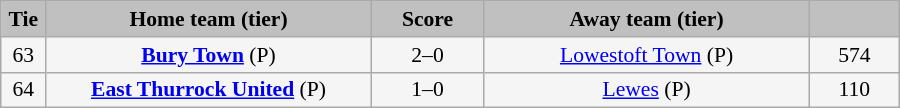<table class="wikitable" style="width: 600px; background:WhiteSmoke; text-align:center; font-size:90%">
<tr>
<td scope="col" style="width:  5.00%; background:silver;"><strong>Tie</strong></td>
<td scope="col" style="width: 36.25%; background:silver;"><strong>Home team (tier)</strong></td>
<td scope="col" style="width: 12.50%; background:silver;"><strong>Score</strong></td>
<td scope="col" style="width: 36.25%; background:silver;"><strong>Away team (tier)</strong></td>
<td scope="col" style="width: 10.00%; background:silver;"><strong></strong></td>
</tr>
<tr>
<td>63</td>
<td><strong><a href='#'>Bury Town</a></strong> (P)</td>
<td>2–0</td>
<td><a href='#'>Lowestoft Town</a> (P)</td>
<td>574</td>
</tr>
<tr>
<td>64</td>
<td><strong><a href='#'>East Thurrock United</a></strong> (P)</td>
<td>1–0</td>
<td><a href='#'>Lewes</a> (P)</td>
<td>110</td>
</tr>
</table>
